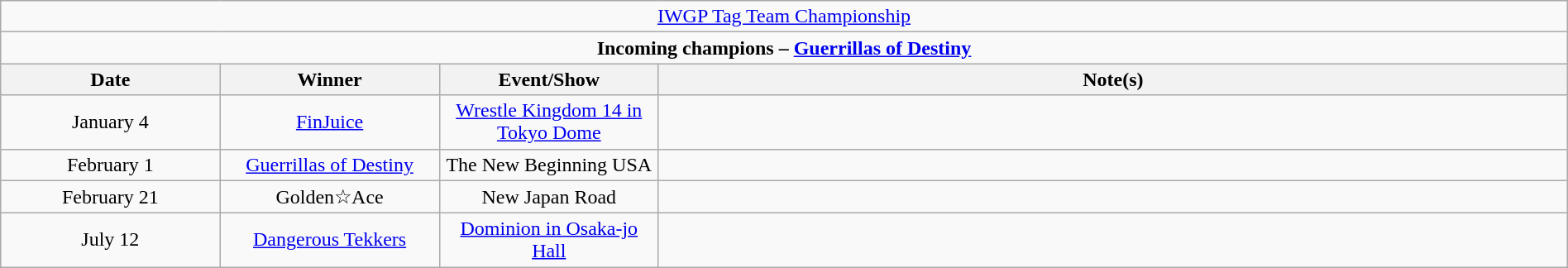<table class="wikitable" style="text-align:center; width:100%;">
<tr>
<td colspan="4" style="text-align: center;"><a href='#'>IWGP Tag Team Championship</a></td>
</tr>
<tr>
<td colspan="4" style="text-align: center;"><strong>Incoming champions – <a href='#'>Guerrillas of Destiny</a> </strong></td>
</tr>
<tr>
<th width=14%>Date</th>
<th width=14%>Winner</th>
<th width=14%>Event/Show</th>
<th width=58%>Note(s)</th>
</tr>
<tr>
<td>January 4</td>
<td><a href='#'>FinJuice</a><br></td>
<td><a href='#'>Wrestle Kingdom 14 in Tokyo Dome</a><br></td>
<td></td>
</tr>
<tr>
<td>February 1</td>
<td><a href='#'>Guerrillas of Destiny</a><br></td>
<td>The New Beginning USA</td>
<td></td>
</tr>
<tr>
<td>February 21</td>
<td>Golden☆Ace<br></td>
<td>New Japan Road</td>
<td></td>
</tr>
<tr>
<td>July 12</td>
<td><a href='#'>Dangerous Tekkers</a><br></td>
<td><a href='#'>Dominion in Osaka-jo Hall</a></td>
<td></td>
</tr>
</table>
